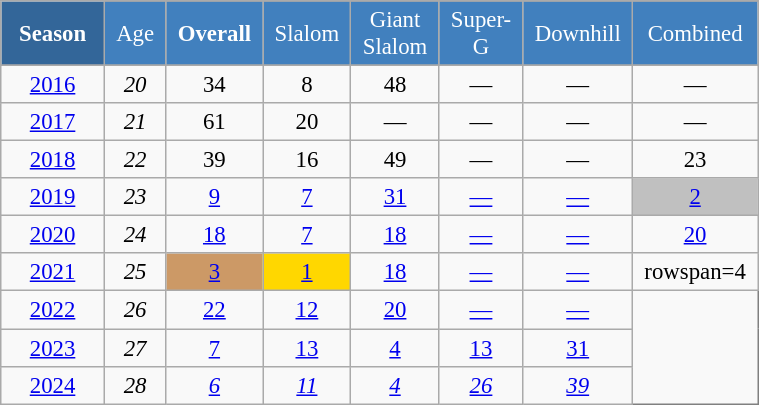<table class="wikitable" style="font-size:95%; text-align:center; border:grey solid 1px; border-collapse:collapse;" width="40%">
<tr style="background-color:#369; color:white;">
<td rowspan="2" colspan="1" width="10%"><strong>Season</strong></td>
</tr>
<tr style="background-color:#4180be; color:white;">
<td width="5%">Age</td>
<td width="5%"><strong>Overall</strong></td>
<td width="5%">Slalom</td>
<td width="5%">Giant<br>Slalom</td>
<td width="5%">Super-G</td>
<td width="5%">Downhill</td>
<td width="5%">Combined</td>
</tr>
<tr style="background-color:#8CB2D8; color:white;">
</tr>
<tr>
<td><a href='#'>2016</a></td>
<td><em>20</em></td>
<td>34</td>
<td>8</td>
<td>48</td>
<td>—</td>
<td>—</td>
<td>—</td>
</tr>
<tr>
<td><a href='#'>2017</a></td>
<td><em>21</em></td>
<td>61</td>
<td>20</td>
<td>—</td>
<td>—</td>
<td>—</td>
<td>—</td>
</tr>
<tr>
<td><a href='#'>2018</a></td>
<td><em>22</em></td>
<td>39</td>
<td>16</td>
<td>49</td>
<td>—</td>
<td>—</td>
<td>23</td>
</tr>
<tr>
<td><a href='#'>2019</a></td>
<td><em>23</em></td>
<td><a href='#'>9</a></td>
<td><a href='#'>7</a></td>
<td><a href='#'>31</a></td>
<td><a href='#'>—</a></td>
<td><a href='#'>—</a></td>
<td style="background:silver;"><a href='#'>2</a></td>
</tr>
<tr>
<td><a href='#'>2020</a></td>
<td><em>24</em></td>
<td><a href='#'>18</a></td>
<td><a href='#'>7</a></td>
<td><a href='#'>18</a></td>
<td><a href='#'>—</a></td>
<td><a href='#'>—</a></td>
<td><a href='#'>20</a></td>
</tr>
<tr>
<td><a href='#'>2021</a></td>
<td><em>25</em></td>
<td style="background:#cc9966;"><a href='#'>3</a></td>
<td style="background:gold;"><a href='#'>1</a></td>
<td><a href='#'>18</a></td>
<td><a href='#'>—</a></td>
<td><a href='#'>—</a></td>
<td>rowspan=4 </td>
</tr>
<tr>
<td><a href='#'>2022</a></td>
<td><em>26</em></td>
<td><a href='#'>22</a></td>
<td><a href='#'>12</a></td>
<td><a href='#'>20</a></td>
<td><a href='#'>—</a></td>
<td><a href='#'>—</a></td>
</tr>
<tr>
<td><a href='#'>2023</a></td>
<td><em>27</em></td>
<td><a href='#'>7</a></td>
<td><a href='#'>13</a></td>
<td><a href='#'>4</a></td>
<td><a href='#'>13</a></td>
<td><a href='#'>31</a></td>
</tr>
<tr>
<td><a href='#'>2024</a></td>
<td><em>28</em></td>
<td><em><a href='#'>6</a></em></td>
<td><em><a href='#'>11</a></em></td>
<td><em><a href='#'>4</a></em></td>
<td><em><a href='#'>26</a></em></td>
<td><em><a href='#'>39</a></em></td>
</tr>
</table>
